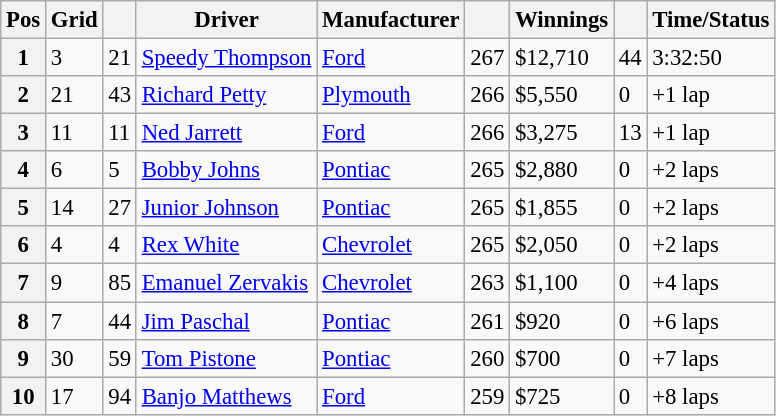<table class="wikitable" style="font-size:95%">
<tr>
<th>Pos</th>
<th>Grid</th>
<th></th>
<th>Driver</th>
<th>Manufacturer</th>
<th></th>
<th>Winnings</th>
<th></th>
<th>Time/Status</th>
</tr>
<tr>
<th>1</th>
<td>3</td>
<td>21</td>
<td><a href='#'>Speedy Thompson</a></td>
<td><a href='#'>Ford</a></td>
<td>267</td>
<td>$12,710</td>
<td>44</td>
<td>3:32:50</td>
</tr>
<tr>
<th>2</th>
<td>21</td>
<td>43</td>
<td><a href='#'>Richard Petty</a></td>
<td><a href='#'>Plymouth</a></td>
<td>266</td>
<td>$5,550</td>
<td>0</td>
<td>+1 lap</td>
</tr>
<tr>
<th>3</th>
<td>11</td>
<td>11</td>
<td><a href='#'>Ned Jarrett</a></td>
<td><a href='#'>Ford</a></td>
<td>266</td>
<td>$3,275</td>
<td>13</td>
<td>+1 lap</td>
</tr>
<tr>
<th>4</th>
<td>6</td>
<td>5</td>
<td><a href='#'>Bobby Johns</a></td>
<td><a href='#'>Pontiac</a></td>
<td>265</td>
<td>$2,880</td>
<td>0</td>
<td>+2 laps</td>
</tr>
<tr>
<th>5</th>
<td>14</td>
<td>27</td>
<td><a href='#'>Junior Johnson</a></td>
<td><a href='#'>Pontiac</a></td>
<td>265</td>
<td>$1,855</td>
<td>0</td>
<td>+2 laps</td>
</tr>
<tr>
<th>6</th>
<td>4</td>
<td>4</td>
<td><a href='#'>Rex White</a></td>
<td><a href='#'>Chevrolet</a></td>
<td>265</td>
<td>$2,050</td>
<td>0</td>
<td>+2 laps</td>
</tr>
<tr>
<th>7</th>
<td>9</td>
<td>85</td>
<td><a href='#'>Emanuel Zervakis</a></td>
<td><a href='#'>Chevrolet</a></td>
<td>263</td>
<td>$1,100</td>
<td>0</td>
<td>+4 laps</td>
</tr>
<tr>
<th>8</th>
<td>7</td>
<td>44</td>
<td><a href='#'>Jim Paschal</a></td>
<td><a href='#'>Pontiac</a></td>
<td>261</td>
<td>$920</td>
<td>0</td>
<td>+6 laps</td>
</tr>
<tr>
<th>9</th>
<td>30</td>
<td>59</td>
<td><a href='#'>Tom Pistone</a></td>
<td><a href='#'>Pontiac</a></td>
<td>260</td>
<td>$700</td>
<td>0</td>
<td>+7 laps</td>
</tr>
<tr>
<th>10</th>
<td>17</td>
<td>94</td>
<td><a href='#'>Banjo Matthews</a></td>
<td><a href='#'>Ford</a></td>
<td>259</td>
<td>$725</td>
<td>0</td>
<td>+8 laps</td>
</tr>
</table>
